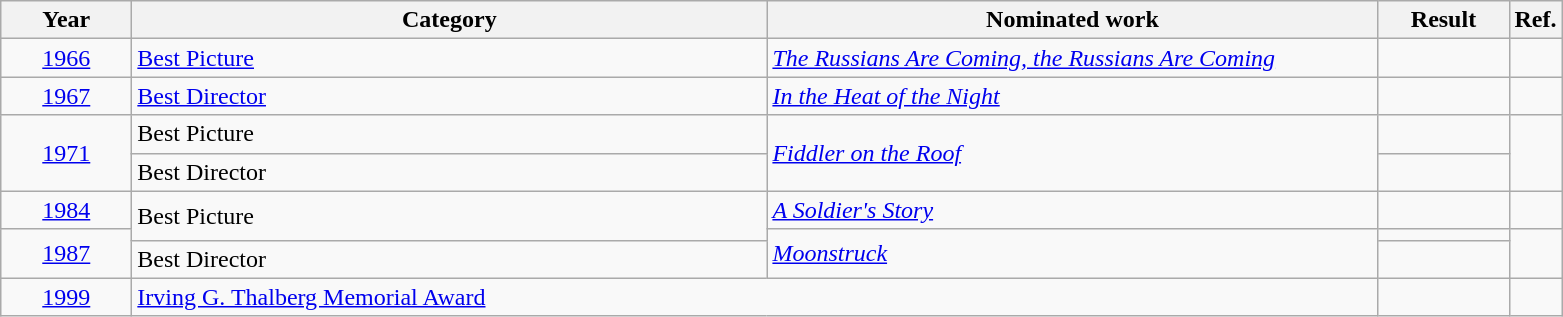<table class=wikitable>
<tr>
<th scope="col" style="width:5em;">Year</th>
<th scope="col" style="width:26em;">Category</th>
<th scope="col" style="width:25em;">Nominated work</th>
<th scope="col" style="width:5em;">Result</th>
<th>Ref.</th>
</tr>
<tr>
<td style="text-align:center;"><a href='#'>1966</a></td>
<td><a href='#'>Best Picture</a></td>
<td><em><a href='#'>The Russians Are Coming, the Russians Are Coming</a></em></td>
<td></td>
<td></td>
</tr>
<tr>
<td style="text-align:center;"><a href='#'>1967</a></td>
<td><a href='#'>Best Director</a></td>
<td><em><a href='#'>In the Heat of the Night</a></em></td>
<td></td>
<td></td>
</tr>
<tr>
<td style="text-align:center;", rowspan="2"><a href='#'>1971</a></td>
<td>Best Picture</td>
<td rowspan="2"><em><a href='#'>Fiddler on the Roof</a></em></td>
<td></td>
<td rowspan=2></td>
</tr>
<tr>
<td>Best Director</td>
<td></td>
</tr>
<tr>
<td style="text-align:center;"><a href='#'>1984</a></td>
<td rowspan="2">Best Picture</td>
<td><em><a href='#'>A Soldier's Story</a></em></td>
<td></td>
<td></td>
</tr>
<tr>
<td style="text-align:center;", rowspan="2"><a href='#'>1987</a></td>
<td rowspan="2"><em><a href='#'>Moonstruck</a></em></td>
<td></td>
<td rowspan=2></td>
</tr>
<tr>
<td>Best Director</td>
<td></td>
</tr>
<tr>
<td style="text-align:center;"><a href='#'>1999</a></td>
<td colspan="2"><a href='#'>Irving G. Thalberg Memorial Award</a></td>
<td></td>
<td></td>
</tr>
</table>
